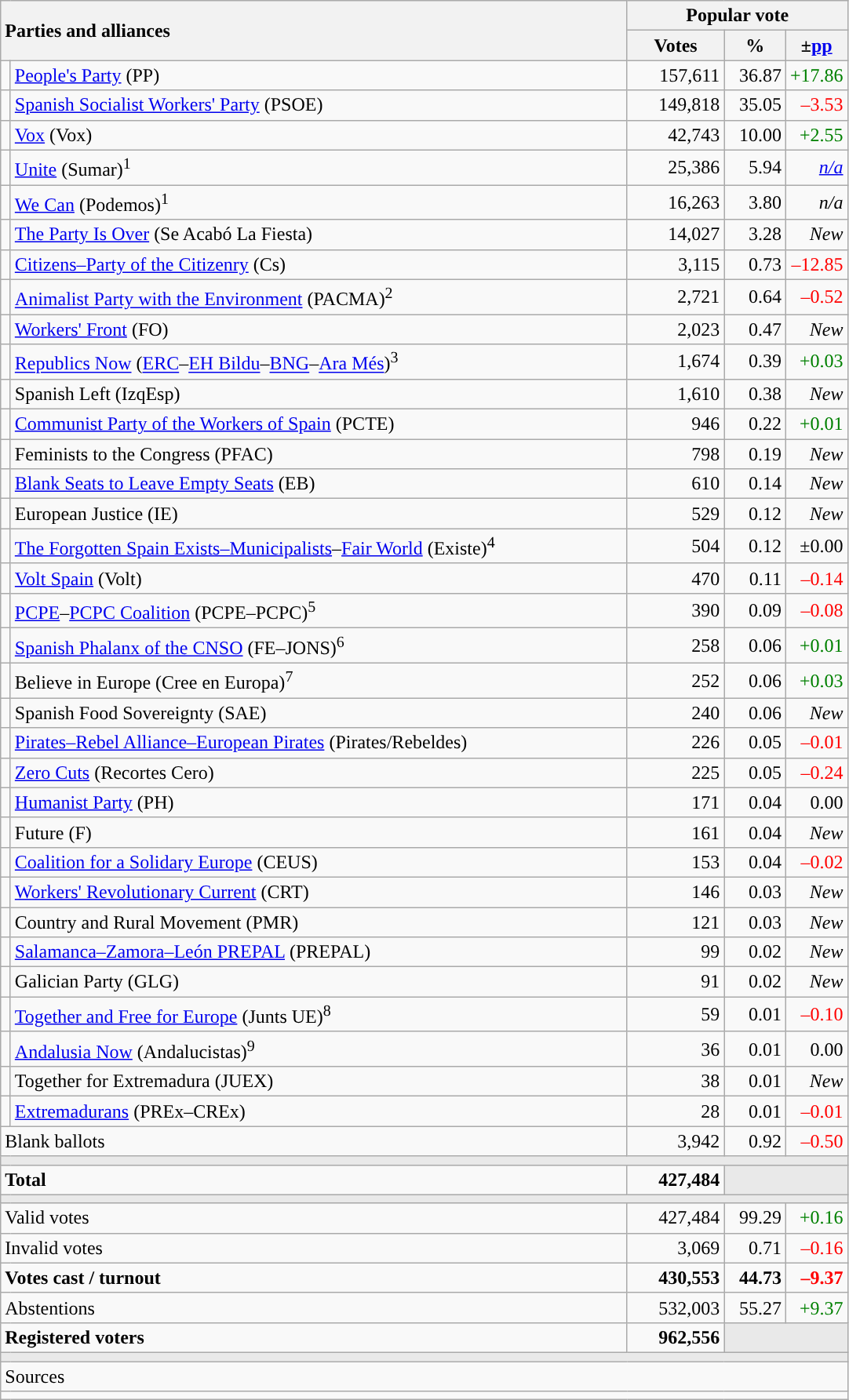<table class="wikitable" style="text-align:right;">
<tr>
<th style="text-align:left;" rowspan="2" colspan="2" width="525">Parties and alliances</th>
<th colspan="3">Popular vote</th>
</tr>
<tr bgcolor="#E9E9E9" align="center">
<th width="75">Votes</th>
<th width="45">%</th>
<th width="45">±<a href='#'>pp</a></th>
</tr>
<tr>
<td width="1" style="color:inherit;background:"></td>
<td align="left"><a href='#'>People's Party</a> (PP)</td>
<td>157,611</td>
<td>36.87</td>
<td style="color:green;">+17.86</td>
</tr>
<tr>
<td style="color:inherit;background:"></td>
<td align="left"><a href='#'>Spanish Socialist Workers' Party</a> (PSOE)</td>
<td>149,818</td>
<td>35.05</td>
<td style="color:red;">–3.53</td>
</tr>
<tr>
<td style="color:inherit;background:"></td>
<td align="left"><a href='#'>Vox</a> (Vox)</td>
<td>42,743</td>
<td>10.00</td>
<td style="color:green;">+2.55</td>
</tr>
<tr>
<td style="color:inherit;background:"></td>
<td align="left"><a href='#'>Unite</a> (Sumar)<sup>1</sup></td>
<td>25,386</td>
<td>5.94</td>
<td><em><a href='#'>n/a</a></em></td>
</tr>
<tr>
<td style="color:inherit;background:"></td>
<td align="left"><a href='#'>We Can</a> (Podemos)<sup>1</sup></td>
<td>16,263</td>
<td>3.80</td>
<td><em>n/a</em></td>
</tr>
<tr>
<td style="color:inherit;background:"></td>
<td align="left"><a href='#'>The Party Is Over</a> (Se Acabó La Fiesta)</td>
<td>14,027</td>
<td>3.28</td>
<td><em>New</em></td>
</tr>
<tr>
<td style="color:inherit;background:"></td>
<td align="left"><a href='#'>Citizens–Party of the Citizenry</a> (Cs)</td>
<td>3,115</td>
<td>0.73</td>
<td style="color:red;">–12.85</td>
</tr>
<tr>
<td style="color:inherit;background:"></td>
<td align="left"><a href='#'>Animalist Party with the Environment</a> (PACMA)<sup>2</sup></td>
<td>2,721</td>
<td>0.64</td>
<td style="color:red;">–0.52</td>
</tr>
<tr>
<td style="color:inherit;background:"></td>
<td align="left"><a href='#'>Workers' Front</a> (FO)</td>
<td>2,023</td>
<td>0.47</td>
<td><em>New</em></td>
</tr>
<tr>
<td style="color:inherit;background:"></td>
<td align="left"><a href='#'>Republics Now</a> (<a href='#'>ERC</a>–<a href='#'>EH Bildu</a>–<a href='#'>BNG</a>–<a href='#'>Ara Més</a>)<sup>3</sup></td>
<td>1,674</td>
<td>0.39</td>
<td style="color:green;">+0.03</td>
</tr>
<tr>
<td style="color:inherit;background:"></td>
<td align="left">Spanish Left (IzqEsp)</td>
<td>1,610</td>
<td>0.38</td>
<td><em>New</em></td>
</tr>
<tr>
<td style="color:inherit;background:"></td>
<td align="left"><a href='#'>Communist Party of the Workers of Spain</a> (PCTE)</td>
<td>946</td>
<td>0.22</td>
<td style="color:green;">+0.01</td>
</tr>
<tr>
<td style="color:inherit;background:"></td>
<td align="left">Feminists to the Congress (PFAC)</td>
<td>798</td>
<td>0.19</td>
<td><em>New</em></td>
</tr>
<tr>
<td style="color:inherit;background:"></td>
<td align="left"><a href='#'>Blank Seats to Leave Empty Seats</a> (EB)</td>
<td>610</td>
<td>0.14</td>
<td><em>New</em></td>
</tr>
<tr>
<td style="color:inherit;background:"></td>
<td align="left">European Justice (IE)</td>
<td>529</td>
<td>0.12</td>
<td><em>New</em></td>
</tr>
<tr>
<td style="color:inherit;background:"></td>
<td align="left"><a href='#'>The Forgotten Spain Exists–Municipalists</a>–<a href='#'>Fair World</a> (Existe)<sup>4</sup></td>
<td>504</td>
<td>0.12</td>
<td>±0.00</td>
</tr>
<tr>
<td style="color:inherit;background:"></td>
<td align="left"><a href='#'>Volt Spain</a> (Volt)</td>
<td>470</td>
<td>0.11</td>
<td style="color:red;">–0.14</td>
</tr>
<tr>
<td style="color:inherit;background:"></td>
<td align="left"><a href='#'>PCPE</a>–<a href='#'>PCPC Coalition</a> (PCPE–PCPC)<sup>5</sup></td>
<td>390</td>
<td>0.09</td>
<td style="color:red;">–0.08</td>
</tr>
<tr>
<td style="color:inherit;background:"></td>
<td align="left"><a href='#'>Spanish Phalanx of the CNSO</a> (FE–JONS)<sup>6</sup></td>
<td>258</td>
<td>0.06</td>
<td style="color:green;">+0.01</td>
</tr>
<tr>
<td style="color:inherit;background:"></td>
<td align="left">Believe in Europe (Cree en Europa)<sup>7</sup></td>
<td>252</td>
<td>0.06</td>
<td style="color:green;">+0.03</td>
</tr>
<tr>
<td style="color:inherit;background:"></td>
<td align="left">Spanish Food Sovereignty (SAE)</td>
<td>240</td>
<td>0.06</td>
<td><em>New</em></td>
</tr>
<tr>
<td style="color:inherit;background:"></td>
<td align="left"><a href='#'>Pirates–Rebel Alliance–European Pirates</a> (Pirates/Rebeldes)</td>
<td>226</td>
<td>0.05</td>
<td style="color:red;">–0.01</td>
</tr>
<tr>
<td style="color:inherit;background:"></td>
<td align="left"><a href='#'>Zero Cuts</a> (Recortes Cero)</td>
<td>225</td>
<td>0.05</td>
<td style="color:red;">–0.24</td>
</tr>
<tr>
<td style="color:inherit;background:"></td>
<td align="left"><a href='#'>Humanist Party</a> (PH)</td>
<td>171</td>
<td>0.04</td>
<td>0.00</td>
</tr>
<tr>
<td style="color:inherit;background:"></td>
<td align="left">Future (F)</td>
<td>161</td>
<td>0.04</td>
<td><em>New</em></td>
</tr>
<tr>
<td style="color:inherit;background:"></td>
<td align="left"><a href='#'>Coalition for a Solidary Europe</a> (CEUS)</td>
<td>153</td>
<td>0.04</td>
<td style="color:red;">–0.02</td>
</tr>
<tr>
<td style="color:inherit;background:"></td>
<td align="left"><a href='#'>Workers' Revolutionary Current</a> (CRT)</td>
<td>146</td>
<td>0.03</td>
<td><em>New</em></td>
</tr>
<tr>
<td style="color:inherit;background:"></td>
<td align="left">Country and Rural Movement (PMR)</td>
<td>121</td>
<td>0.03</td>
<td><em>New</em></td>
</tr>
<tr>
<td style="color:inherit;background:"></td>
<td align="left"><a href='#'>Salamanca–Zamora–León PREPAL</a> (PREPAL)</td>
<td>99</td>
<td>0.02</td>
<td><em>New</em></td>
</tr>
<tr>
<td style="color:inherit;background:"></td>
<td align="left">Galician Party (GLG)</td>
<td>91</td>
<td>0.02</td>
<td><em>New</em></td>
</tr>
<tr>
<td style="color:inherit;background:"></td>
<td align="left"><a href='#'>Together and Free for Europe</a> (Junts UE)<sup>8</sup></td>
<td>59</td>
<td>0.01</td>
<td style="color:red;">–0.10</td>
</tr>
<tr>
<td style="color:inherit;background:"></td>
<td align="left"><a href='#'>Andalusia Now</a> (Andalucistas)<sup>9</sup></td>
<td>36</td>
<td>0.01</td>
<td>0.00</td>
</tr>
<tr>
<td style="color:inherit;background:"></td>
<td align="left">Together for Extremadura (JUEX)</td>
<td>38</td>
<td>0.01</td>
<td><em>New</em></td>
</tr>
<tr>
<td style="color:inherit;background:"></td>
<td align="left"><a href='#'>Extremadurans</a> (PREx–CREx)</td>
<td>28</td>
<td>0.01</td>
<td style="color:red;">–0.01</td>
</tr>
<tr>
<td align="left" colspan="2">Blank ballots</td>
<td>3,942</td>
<td>0.92</td>
<td style="color:red;">–0.50</td>
</tr>
<tr>
<td colspan="5" bgcolor="#E9E9E9"></td>
</tr>
<tr style="font-weight:bold;">
<td align="left" colspan="2">Total</td>
<td>427,484</td>
<td bgcolor="#E9E9E9" colspan="2"></td>
</tr>
<tr>
<td colspan="5" bgcolor="#E9E9E9"></td>
</tr>
<tr>
<td align="left" colspan="2">Valid votes</td>
<td>427,484</td>
<td>99.29</td>
<td style="color:green;">+0.16</td>
</tr>
<tr>
<td align="left" colspan="2">Invalid votes</td>
<td>3,069</td>
<td>0.71</td>
<td style="color:red;">–0.16</td>
</tr>
<tr style="font-weight:bold;">
<td align="left" colspan="2">Votes cast / turnout</td>
<td>430,553</td>
<td>44.73</td>
<td style="color:red;">–9.37</td>
</tr>
<tr>
<td align="left" colspan="2">Abstentions</td>
<td>532,003</td>
<td>55.27</td>
<td style="color:green;">+9.37</td>
</tr>
<tr style="font-weight:bold;">
<td align="left" colspan="2">Registered voters</td>
<td>962,556</td>
<td bgcolor="#E9E9E9" colspan="2"></td>
</tr>
<tr>
<td colspan="5" bgcolor="#E9E9E9"></td>
</tr>
<tr>
<td align="left" colspan="5">Sources</td>
</tr>
<tr>
<td colspan="5" style="text-align:left; max-width:790px;"></td>
</tr>
</table>
